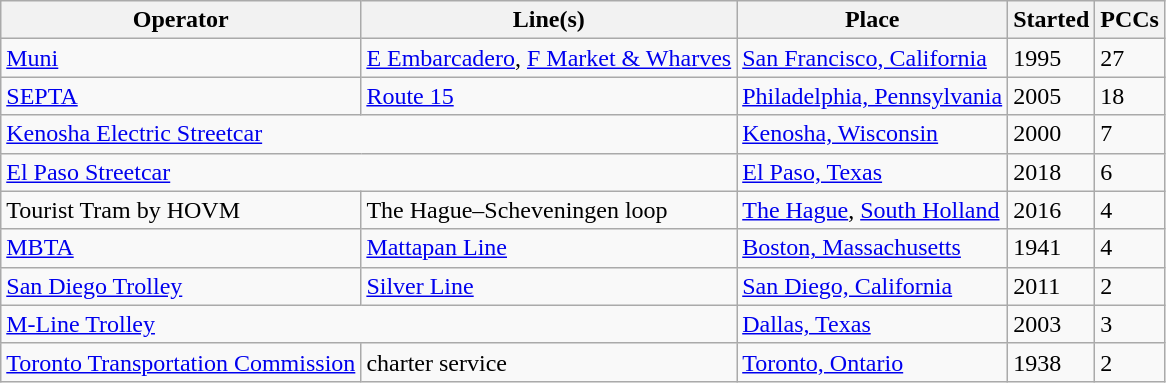<table class="wikitable sortable">
<tr>
<th>Operator</th>
<th class="unsortable">Line(s)</th>
<th>Place</th>
<th>Started</th>
<th>PCCs</th>
</tr>
<tr>
<td><a href='#'>Muni</a></td>
<td><a href='#'>E Embarcadero</a>, <a href='#'>F Market & Wharves</a></td>
<td><a href='#'>San Francisco, California</a></td>
<td>1995</td>
<td>27</td>
</tr>
<tr>
<td><a href='#'>SEPTA</a></td>
<td><a href='#'>Route 15</a></td>
<td><a href='#'>Philadelphia, Pennsylvania</a></td>
<td>2005</td>
<td>18</td>
</tr>
<tr>
<td colspan=2><a href='#'>Kenosha Electric Streetcar</a></td>
<td><a href='#'>Kenosha, Wisconsin</a></td>
<td>2000</td>
<td>7</td>
</tr>
<tr>
<td colspan=2><a href='#'>El Paso Streetcar</a></td>
<td><a href='#'>El Paso, Texas</a></td>
<td>2018</td>
<td>6</td>
</tr>
<tr>
<td>Tourist Tram by HOVM</td>
<td>The Hague–Scheveningen loop</td>
<td><a href='#'>The Hague</a>, <a href='#'>South Holland</a></td>
<td>2016</td>
<td>4</td>
</tr>
<tr>
<td><a href='#'>MBTA</a></td>
<td><a href='#'>Mattapan Line</a></td>
<td><a href='#'>Boston, Massachusetts</a></td>
<td>1941</td>
<td>4</td>
</tr>
<tr>
<td><a href='#'>San Diego Trolley</a></td>
<td><a href='#'>Silver Line</a></td>
<td><a href='#'>San Diego, California</a></td>
<td>2011</td>
<td>2</td>
</tr>
<tr>
<td colspan=2><a href='#'>M-Line Trolley</a></td>
<td><a href='#'>Dallas, Texas</a></td>
<td>2003</td>
<td>3</td>
</tr>
<tr>
<td><a href='#'>Toronto Transportation Commission</a></td>
<td>charter service</td>
<td><a href='#'>Toronto, Ontario</a></td>
<td>1938</td>
<td>2</td>
</tr>
</table>
